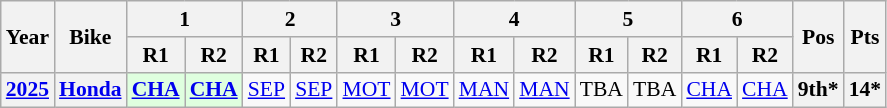<table class="wikitable" style="text-align:center; font-size:90%;">
<tr>
<th rowspan="2">Year</th>
<th rowspan="2">Bike</th>
<th colspan="2">1</th>
<th colspan="2">2</th>
<th colspan="2">3</th>
<th colspan="2">4</th>
<th colspan="2">5</th>
<th colspan="2">6</th>
<th rowspan="2">Pos</th>
<th rowspan="2">Pts</th>
</tr>
<tr>
<th>R1</th>
<th>R2</th>
<th>R1</th>
<th>R2</th>
<th>R1</th>
<th>R2</th>
<th>R1</th>
<th>R2</th>
<th>R1</th>
<th>R2</th>
<th>R1</th>
<th>R2</th>
</tr>
<tr>
<th><a href='#'>2025</a></th>
<th><a href='#'>Honda</a></th>
<td style="background:#DFFFDF;"><strong><a href='#'>CHA</a></strong><br></td>
<td style="background:#DFFFDF;"><strong><a href='#'>CHA</a></strong><br></td>
<td style="background:#;"><a href='#'>SEP</a><br></td>
<td style="background:#;"><a href='#'>SEP</a><br></td>
<td style="background:#;"><a href='#'>MOT</a><br></td>
<td style="background:#;"><a href='#'>MOT</a><br></td>
<td style="background:#;"><a href='#'>MAN</a><br></td>
<td style="background:#;"><a href='#'>MAN</a><br></td>
<td style="background:#;">TBA<br></td>
<td style="background:#;">TBA<br></td>
<td style="background:#;"><a href='#'>CHA</a><br></td>
<td style="background:#;"><a href='#'>CHA</a><br></td>
<th>9th*</th>
<th>14*</th>
</tr>
</table>
